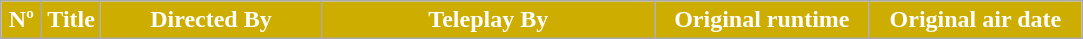<table class=wikitable style="background:#FFFFFF">
<tr style="color:#FFFFFF">
<th style="background:#CDAD00; width:20px">Nº</th>
<th style="background:#CDAD00">Title</th>
<th style="background:#CDAD00; width:140px">Directed By</th>
<th style="background:#CDAD00; width:215px">Teleplay By</th>
<th style="background:#CDAD00; width:135px">Original runtime</th>
<th style="background:#CDAD00; width:135px">Original air date<br>





</th>
</tr>
</table>
